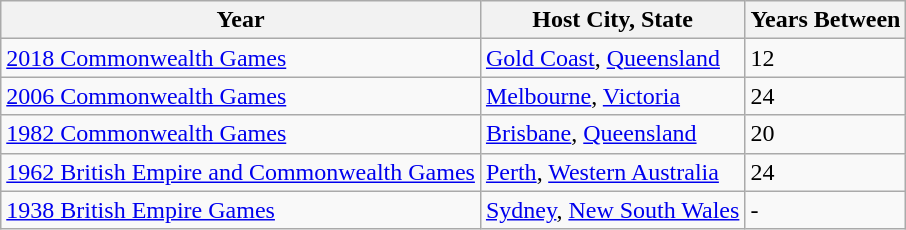<table class="wikitable">
<tr>
<th>Year</th>
<th>Host City, State</th>
<th>Years Between</th>
</tr>
<tr>
<td><a href='#'>2018 Commonwealth Games</a></td>
<td><a href='#'>Gold Coast</a>, <a href='#'>Queensland</a></td>
<td>12</td>
</tr>
<tr>
<td><a href='#'>2006 Commonwealth Games</a></td>
<td><a href='#'>Melbourne</a>, <a href='#'>Victoria</a></td>
<td>24</td>
</tr>
<tr>
<td><a href='#'>1982 Commonwealth Games</a></td>
<td><a href='#'>Brisbane</a>, <a href='#'>Queensland</a></td>
<td>20</td>
</tr>
<tr>
<td><a href='#'>1962 British Empire and Commonwealth Games</a></td>
<td><a href='#'>Perth</a>, <a href='#'>Western Australia</a></td>
<td>24</td>
</tr>
<tr>
<td><a href='#'>1938 British Empire Games</a></td>
<td><a href='#'>Sydney</a>, <a href='#'>New South Wales</a></td>
<td>-</td>
</tr>
</table>
